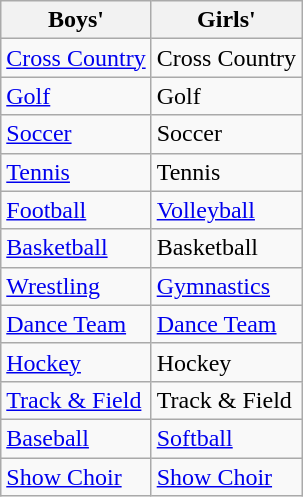<table class="wikitable">
<tr>
<th>Boys'</th>
<th>Girls'</th>
</tr>
<tr>
<td><a href='#'>Cross Country</a></td>
<td>Cross Country</td>
</tr>
<tr>
<td><a href='#'>Golf</a></td>
<td>Golf</td>
</tr>
<tr>
<td><a href='#'>Soccer</a></td>
<td>Soccer</td>
</tr>
<tr>
<td><a href='#'>Tennis</a></td>
<td>Tennis</td>
</tr>
<tr>
<td><a href='#'>Football</a></td>
<td><a href='#'>Volleyball</a></td>
</tr>
<tr>
<td><a href='#'>Basketball</a></td>
<td>Basketball</td>
</tr>
<tr>
<td><a href='#'>Wrestling</a></td>
<td><a href='#'>Gymnastics</a></td>
</tr>
<tr>
<td><a href='#'>Dance Team</a></td>
<td><a href='#'>Dance Team</a></td>
</tr>
<tr>
<td><a href='#'>Hockey</a></td>
<td>Hockey</td>
</tr>
<tr>
<td><a href='#'>Track & Field</a></td>
<td>Track & Field</td>
</tr>
<tr>
<td><a href='#'>Baseball</a></td>
<td><a href='#'>Softball</a></td>
</tr>
<tr>
<td><a href='#'>Show Choir</a></td>
<td><a href='#'>Show Choir</a></td>
</tr>
</table>
